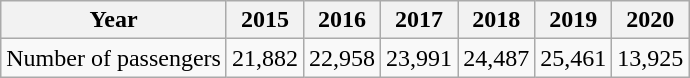<table class="wikitable">
<tr>
<th>Year</th>
<th>2015</th>
<th>2016</th>
<th>2017</th>
<th>2018</th>
<th>2019</th>
<th>2020</th>
</tr>
<tr>
<td>Number of passengers</td>
<td>21,882</td>
<td>22,958</td>
<td>23,991</td>
<td>24,487</td>
<td>25,461</td>
<td>13,925</td>
</tr>
</table>
